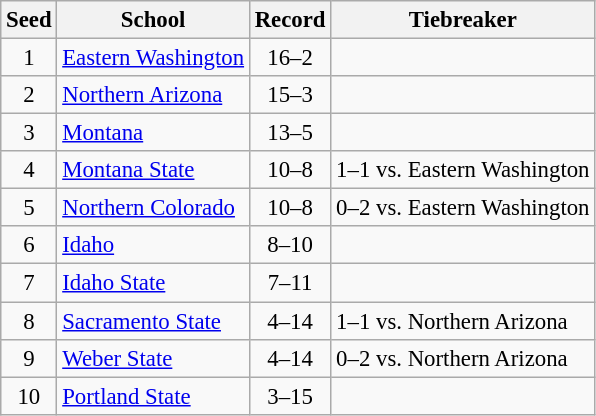<table class="wikitable" style="white-space:nowrap; font-size:95%;text-align:center">
<tr>
<th>Seed</th>
<th>School</th>
<th>Record</th>
<th>Tiebreaker</th>
</tr>
<tr>
<td>1</td>
<td align="left"><a href='#'>Eastern Washington</a></td>
<td>16–2</td>
<td align="left"></td>
</tr>
<tr>
<td>2</td>
<td align="left"><a href='#'>Northern Arizona</a></td>
<td>15–3</td>
<td align="left"></td>
</tr>
<tr>
<td>3</td>
<td align="left"><a href='#'>Montana</a></td>
<td>13–5</td>
<td align="left"></td>
</tr>
<tr>
<td>4</td>
<td align="left"><a href='#'>Montana State</a></td>
<td>10–8</td>
<td align="left">1–1 vs. Eastern Washington</td>
</tr>
<tr>
<td>5</td>
<td align="left"><a href='#'>Northern Colorado</a></td>
<td>10–8</td>
<td align="left">0–2 vs. Eastern Washington</td>
</tr>
<tr>
<td>6</td>
<td align="left"><a href='#'>Idaho</a></td>
<td>8–10</td>
<td align="left"></td>
</tr>
<tr>
<td>7</td>
<td align="left"><a href='#'>Idaho State</a></td>
<td>7–11</td>
<td align="left"></td>
</tr>
<tr>
<td>8</td>
<td align="left"><a href='#'>Sacramento State</a></td>
<td>4–14</td>
<td align="left">1–1 vs. Northern Arizona</td>
</tr>
<tr>
<td>9</td>
<td align="left"><a href='#'>Weber State</a></td>
<td>4–14</td>
<td align="left">0–2 vs. Northern Arizona</td>
</tr>
<tr>
<td>10</td>
<td align="left"><a href='#'>Portland State</a></td>
<td>3–15</td>
<td align="left"></td>
</tr>
</table>
